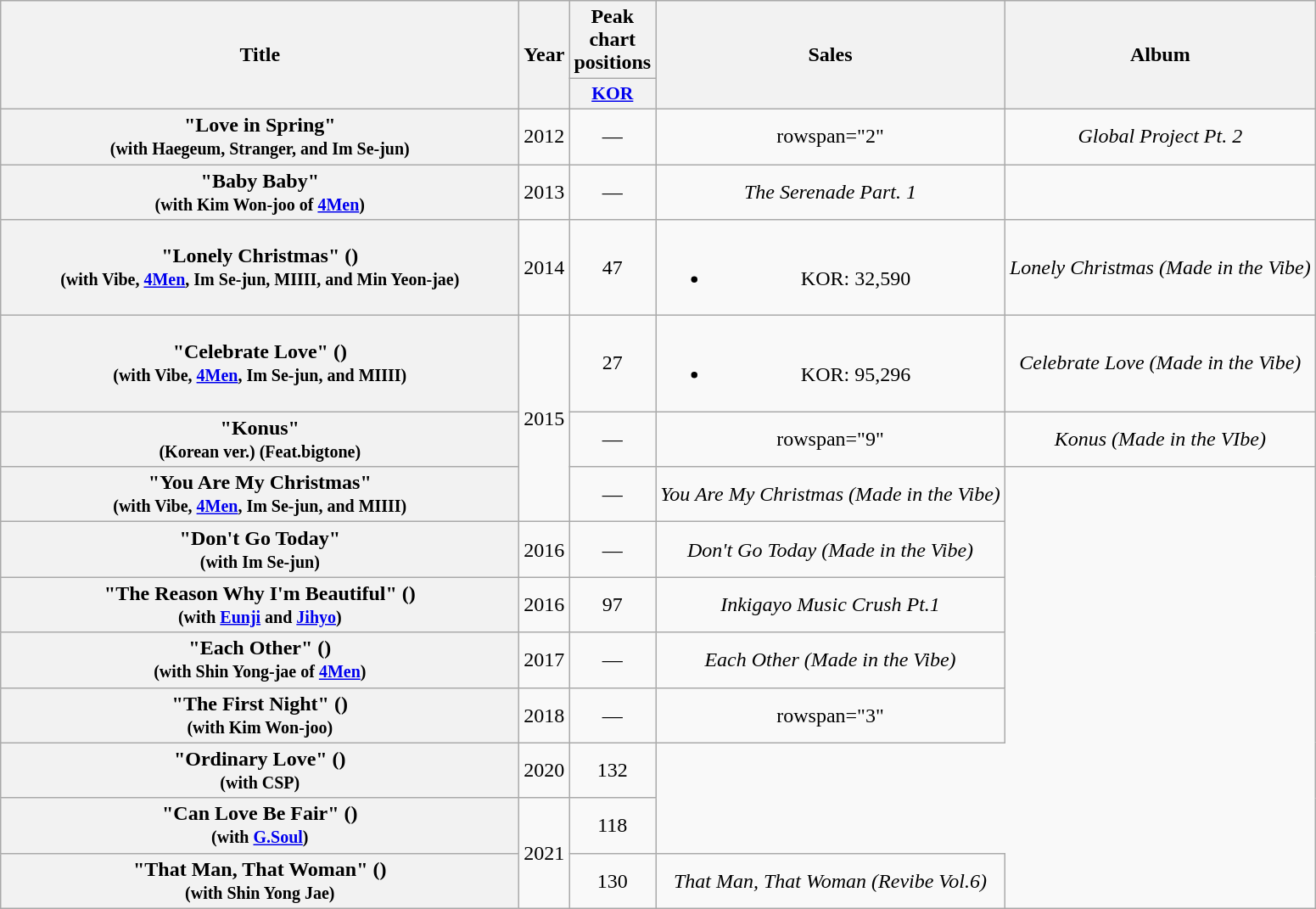<table class="wikitable plainrowheaders" style="text-align:center">
<tr>
<th scope="col" rowspan="2" style="width:25em;">Title</th>
<th scope="col" rowspan="2">Year</th>
<th scope="col" colspan="1">Peak chart positions</th>
<th scope="col" rowspan="2">Sales</th>
<th scope="col" rowspan="2">Album</th>
</tr>
<tr>
<th style="width:3em;font-size:90%"><a href='#'>KOR</a><br></th>
</tr>
<tr>
<th scope="row">"Love in Spring" <br><small>(with Haegeum, Stranger, and Im Se-jun)</small></th>
<td rowspan="1">2012</td>
<td>—</td>
<td>rowspan="2" </td>
<td><em>Global Project Pt. 2</em></td>
</tr>
<tr>
<th scope="row">"Baby Baby"<br><small>(with Kim Won-joo of <a href='#'>4Men</a>)</small></th>
<td>2013</td>
<td>—</td>
<td><em>The Serenade Part. 1</em></td>
</tr>
<tr>
<th scope="row">"Lonely Christmas" ()<br><small>(with Vibe, <a href='#'>4Men</a>, Im Se-jun, MIIII, and Min Yeon-jae)</small></th>
<td>2014</td>
<td>47</td>
<td><br><ul><li>KOR: 32,590</li></ul></td>
<td><em>Lonely Christmas (Made in the Vibe)</em></td>
</tr>
<tr>
<th scope="row">"Celebrate Love" ()<br><small>(with Vibe, <a href='#'>4Men</a>, Im Se-jun, and MIIII)</small></th>
<td rowspan="3">2015</td>
<td>27</td>
<td><br><ul><li>KOR: 95,296</li></ul></td>
<td><em>Celebrate Love (Made in the Vibe)</em></td>
</tr>
<tr>
<th scope="row">"Konus"<br><small>(Korean ver.) (Feat.bigtone)</small></th>
<td>—</td>
<td>rowspan="9" </td>
<td><em>Konus (Made in the VIbe)</em></td>
</tr>
<tr>
<th scope="row">"You Are My Christmas" <small> <br>(with Vibe, <a href='#'>4Men</a>, Im Se-jun, and MIIII)</small></th>
<td>—</td>
<td><em>You Are My Christmas (Made in the Vibe)</em></td>
</tr>
<tr>
<th scope="row">"Don't Go Today"<br><small>(with Im Se-jun)</small></th>
<td>2016</td>
<td>—</td>
<td><em>Don't Go Today (Made in the Vibe)</em></td>
</tr>
<tr>
<th scope="row">"The Reason Why I'm Beautiful" ()<br><small>(with <a href='#'>Eunji</a> and <a href='#'>Jihyo</a>)</small></th>
<td>2016</td>
<td>97</td>
<td><em>Inkigayo Music Crush Pt.1</em></td>
</tr>
<tr>
<th scope="row">"Each Other" ()<br><small>(with Shin Yong-jae of <a href='#'>4Men</a>)</small></th>
<td>2017</td>
<td>—</td>
<td><em>Each Other (Made in the Vibe)</em></td>
</tr>
<tr>
<th scope="row">"The First Night" () <br><small>(with Kim Won-joo)</small></th>
<td>2018</td>
<td>—</td>
<td>rowspan="3" </td>
</tr>
<tr>
<th scope="row">"Ordinary Love" () <br><small>(with CSP)</small></th>
<td>2020</td>
<td>132</td>
</tr>
<tr>
<th scope="row">"Can Love Be Fair" ()<br><small>(with <a href='#'>G.Soul</a>)</small></th>
<td rowspan="2">2021</td>
<td>118</td>
</tr>
<tr>
<th scope="row">"That Man, That Woman" ()<br><small>(with Shin Yong Jae)</small></th>
<td>130</td>
<td><em>That Man, That Woman (Revibe Vol.6)</em></td>
</tr>
</table>
